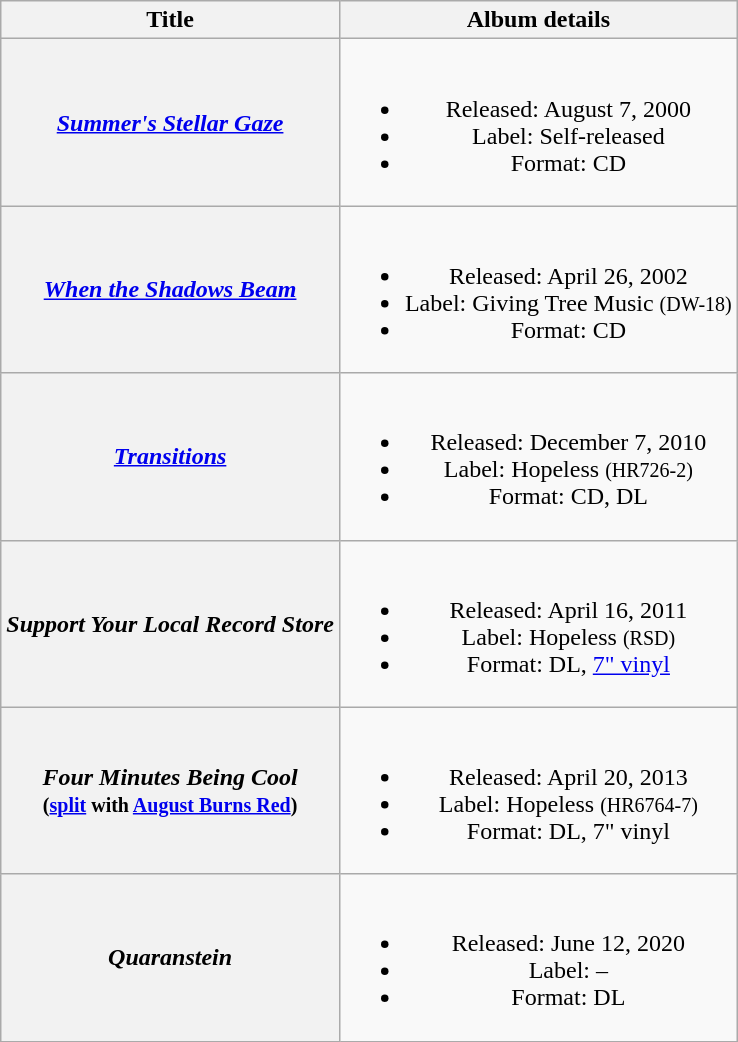<table class="wikitable plainrowheaders" style="text-align:center;">
<tr>
<th scope="col">Title</th>
<th scope="col">Album details</th>
</tr>
<tr>
<th scope="row"><em><a href='#'>Summer's Stellar Gaze</a></em></th>
<td><br><ul><li>Released: August 7, 2000</li><li>Label: Self-released</li><li>Format: CD</li></ul></td>
</tr>
<tr>
<th scope="row"><em><a href='#'>When the Shadows Beam</a></em></th>
<td><br><ul><li>Released: April 26, 2002</li><li>Label: Giving Tree Music <small>(DW-18)</small></li><li>Format: CD</li></ul></td>
</tr>
<tr>
<th scope="row"><em><a href='#'>Transitions</a></em></th>
<td><br><ul><li>Released: December 7, 2010</li><li>Label: Hopeless <small>(HR726-2)</small></li><li>Format: CD, DL</li></ul></td>
</tr>
<tr>
<th scope="row"><em>Support Your Local Record Store</em></th>
<td><br><ul><li>Released: April 16, 2011</li><li>Label: Hopeless <small>(RSD)</small></li><li>Format: DL, <a href='#'>7" vinyl</a></li></ul></td>
</tr>
<tr>
<th scope="row"><em>Four Minutes Being Cool</em><br><small>(<a href='#'>split</a> with <a href='#'>August Burns Red</a>)</small></th>
<td><br><ul><li>Released: April 20, 2013</li><li>Label: Hopeless <small>(HR6764-7)</small></li><li>Format: DL, 7" vinyl</li></ul></td>
</tr>
<tr>
<th scope="row"><em>Quaranstein</em></th>
<td><br><ul><li>Released: June 12, 2020</li><li>Label: –</li><li>Format: DL</li></ul></td>
</tr>
</table>
